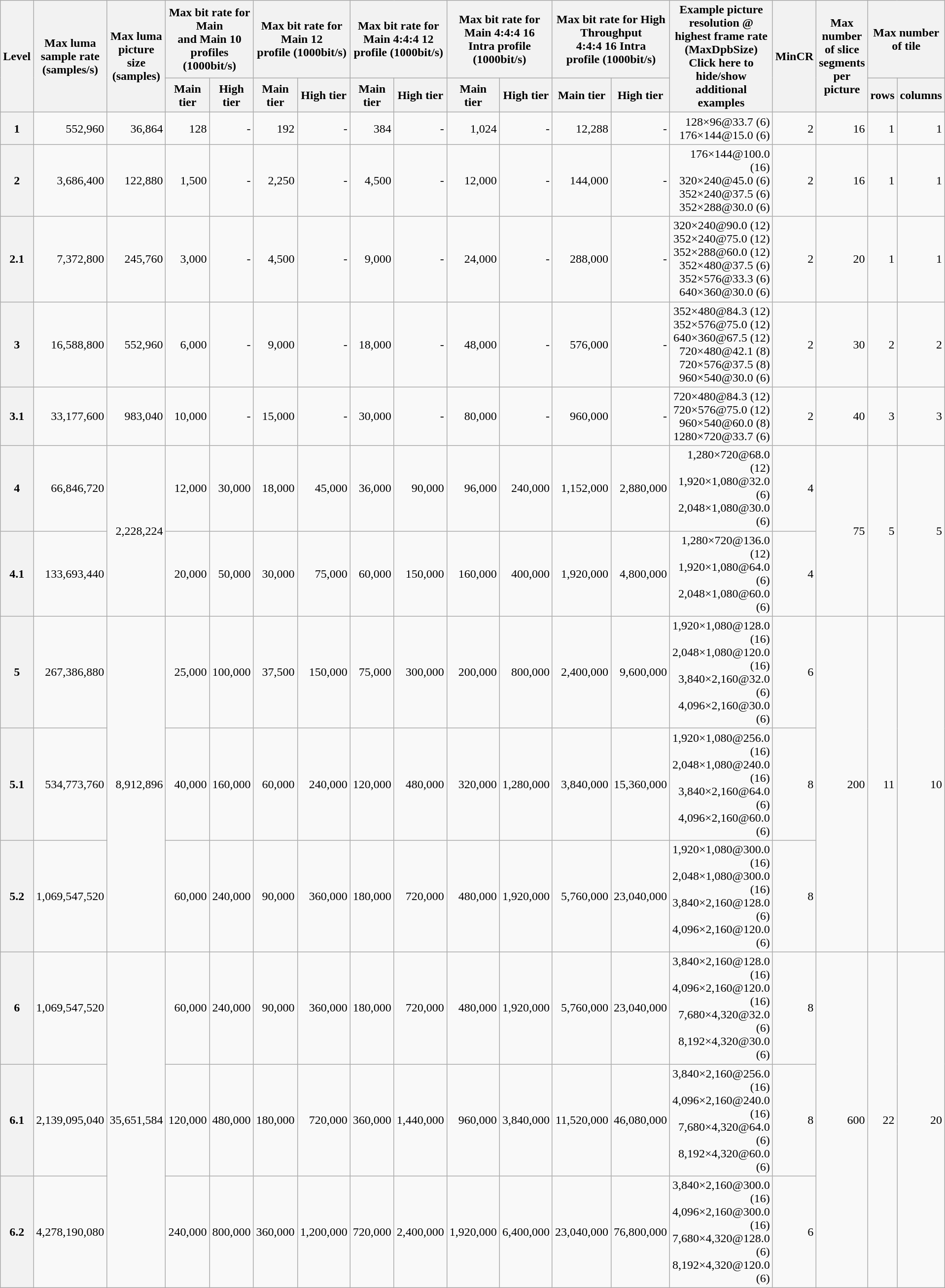<table class="wikitable" style="text-align:right; ">
<tr>
<th rowspan="2">Level</th>
<th rowspan="2">Max luma sample rate<br>(samples/s)</th>
<th rowspan="2">Max luma picture size<br>(samples)</th>
<th colspan="2">Max bit rate for Main<br>and Main 10 profiles (1000bit/s)</th>
<th colspan="2">Max bit rate for Main 12<br>profile (1000bit/s)</th>
<th colspan="2">Max bit rate for Main 4:4:4 12<br>profile (1000bit/s)</th>
<th colspan="2">Max bit rate for Main 4:4:4 16<br>Intra profile (1000bit/s)</th>
<th colspan="2">Max bit rate for High Throughput<br>4:4:4 16 Intra<br>profile (1000bit/s)</th>
<th rowspan="2">Example picture resolution @<br>highest frame rate<br>(MaxDpbSize) <div>Click here to hide/show<br>additional examples</div></th>
<th rowspan="2">MinCR</th>
<th rowspan="2">Max number<br>of slice<br>segments<br>per picture</th>
<th colspan="2">Max number of tile</th>
</tr>
<tr>
<th>Main tier</th>
<th>High tier</th>
<th>Main tier</th>
<th>High tier</th>
<th>Main tier</th>
<th>High tier</th>
<th>Main tier</th>
<th>High tier</th>
<th>Main tier</th>
<th>High tier</th>
<th>rows</th>
<th>columns</th>
</tr>
<tr>
<th>1</th>
<td>552,960</td>
<td>36,864</td>
<td>128</td>
<td>-</td>
<td>192</td>
<td>-</td>
<td>384</td>
<td>-</td>
<td>1,024</td>
<td>-</td>
<td>12,288</td>
<td>-</td>
<td><div> 128×96@33.7 (6) </div> 176×144@15.0 (6)</td>
<td>2</td>
<td>16</td>
<td>1</td>
<td>1</td>
</tr>
<tr>
<th>2</th>
<td>3,686,400</td>
<td>122,880</td>
<td>1,500</td>
<td>-</td>
<td>2,250</td>
<td>-</td>
<td>4,500</td>
<td>-</td>
<td>12,000</td>
<td>-</td>
<td>144,000</td>
<td>-</td>
<td><div> 176×144@100.0 (16) <br> 320×240@45.0 (6) <br> 352×240@37.5 (6) </div> 352×288@30.0 (6)</td>
<td>2</td>
<td>16</td>
<td>1</td>
<td>1</td>
</tr>
<tr>
<th>2.1</th>
<td>7,372,800</td>
<td>245,760</td>
<td>3,000</td>
<td>-</td>
<td>4,500</td>
<td>-</td>
<td>9,000</td>
<td>-</td>
<td>24,000</td>
<td>-</td>
<td>288,000</td>
<td>-</td>
<td><div> 320×240@90.0 (12) <br> 352×240@75.0 (12) <br> 352×288@60.0 (12) <br> 352×480@37.5 (6) <br> 352×576@33.3 (6) </div> 640×360@30.0 (6)</td>
<td>2</td>
<td>20</td>
<td>1</td>
<td>1</td>
</tr>
<tr>
<th>3</th>
<td>16,588,800</td>
<td>552,960</td>
<td>6,000</td>
<td>-</td>
<td>9,000</td>
<td>-</td>
<td>18,000</td>
<td>-</td>
<td>48,000</td>
<td>-</td>
<td>576,000</td>
<td>-</td>
<td><div> 352×480@84.3 (12) <br> 352×576@75.0 (12) <br> 640×360@67.5 (12) <br> 720×480@42.1 (8) <br> 720×576@37.5 (8) </div> 960×540@30.0 (6)</td>
<td>2</td>
<td>30</td>
<td>2</td>
<td>2</td>
</tr>
<tr>
<th>3.1</th>
<td>33,177,600</td>
<td>983,040</td>
<td>10,000</td>
<td>-</td>
<td>15,000</td>
<td>-</td>
<td>30,000</td>
<td>-</td>
<td>80,000</td>
<td>-</td>
<td>960,000</td>
<td>-</td>
<td><div> 720×480@84.3 (12) <br> 720×576@75.0 (12) <br> 960×540@60.0 (8) </div> 1280×720@33.7 (6)</td>
<td>2</td>
<td>40</td>
<td>3</td>
<td>3</td>
</tr>
<tr>
<th>4</th>
<td>66,846,720</td>
<td rowspan="2">2,228,224</td>
<td>12,000</td>
<td>30,000</td>
<td>18,000</td>
<td>45,000</td>
<td>36,000</td>
<td>90,000</td>
<td>96,000</td>
<td>240,000</td>
<td>1,152,000</td>
<td>2,880,000</td>
<td><div> 1,280×720@68.0 (12) <br> 1,920×1,080@32.0 (6) </div> 2,048×1,080@30.0 (6)</td>
<td>4</td>
<td rowspan="2">75</td>
<td rowspan="2">5</td>
<td rowspan="2">5</td>
</tr>
<tr>
<th>4.1</th>
<td>133,693,440</td>
<td>20,000</td>
<td>50,000</td>
<td>30,000</td>
<td>75,000</td>
<td>60,000</td>
<td>150,000</td>
<td>160,000</td>
<td>400,000</td>
<td>1,920,000</td>
<td>4,800,000</td>
<td><div> 1,280×720@136.0 (12) <br> 1,920×1,080@64.0 (6) </div> 2,048×1,080@60.0 (6)</td>
<td>4</td>
</tr>
<tr>
<th>5</th>
<td>267,386,880</td>
<td rowspan="3">8,912,896</td>
<td>25,000</td>
<td>100,000</td>
<td>37,500</td>
<td>150,000</td>
<td>75,000</td>
<td>300,000</td>
<td>200,000</td>
<td>800,000</td>
<td>2,400,000</td>
<td>9,600,000</td>
<td><div> 1,920×1,080@128.0 (16) <br> 2,048×1,080@120.0 (16) <br> 3,840×2,160@32.0 (6) </div> 4,096×2,160@30.0 (6)</td>
<td>6</td>
<td rowspan="3">200</td>
<td rowspan="3">11</td>
<td rowspan="3">10</td>
</tr>
<tr>
<th>5.1</th>
<td>534,773,760</td>
<td>40,000</td>
<td>160,000</td>
<td>60,000</td>
<td>240,000</td>
<td>120,000</td>
<td>480,000</td>
<td>320,000</td>
<td>1,280,000</td>
<td>3,840,000</td>
<td>15,360,000</td>
<td><div> 1,920×1,080@256.0 (16) <br> 2,048×1,080@240.0 (16) <br> 3,840×2,160@64.0 (6) </div> 4,096×2,160@60.0 (6)</td>
<td>8</td>
</tr>
<tr>
<th>5.2</th>
<td>1,069,547,520</td>
<td>60,000</td>
<td>240,000</td>
<td>90,000</td>
<td>360,000</td>
<td>180,000</td>
<td>720,000</td>
<td>480,000</td>
<td>1,920,000</td>
<td>5,760,000</td>
<td>23,040,000</td>
<td><div> 1,920×1,080@300.0 (16) <br> 2,048×1,080@300.0 (16) <br> 3,840×2,160@128.0 (6) </div> 4,096×2,160@120.0 (6)</td>
<td>8</td>
</tr>
<tr>
<th>6</th>
<td>1,069,547,520</td>
<td rowspan="3">35,651,584</td>
<td>60,000</td>
<td>240,000</td>
<td>90,000</td>
<td>360,000</td>
<td>180,000</td>
<td>720,000</td>
<td>480,000</td>
<td>1,920,000</td>
<td>5,760,000</td>
<td>23,040,000</td>
<td><div> 3,840×2,160@128.0 (16) <br> 4,096×2,160@120.0 (16) <br> 7,680×4,320@32.0 (6) </div> 8,192×4,320@30.0 (6)</td>
<td>8</td>
<td rowspan="3">600</td>
<td rowspan="3">22</td>
<td rowspan="3">20</td>
</tr>
<tr>
<th>6.1</th>
<td>2,139,095,040</td>
<td>120,000</td>
<td>480,000</td>
<td>180,000</td>
<td>720,000</td>
<td>360,000</td>
<td>1,440,000</td>
<td>960,000</td>
<td>3,840,000</td>
<td>11,520,000</td>
<td>46,080,000</td>
<td><div> 3,840×2,160@256.0 (16) <br> 4,096×2,160@240.0 (16) <br> 7,680×4,320@64.0 (6) </div> 8,192×4,320@60.0 (6)</td>
<td>8</td>
</tr>
<tr>
<th>6.2</th>
<td>4,278,190,080</td>
<td>240,000</td>
<td>800,000</td>
<td>360,000</td>
<td>1,200,000</td>
<td>720,000</td>
<td>2,400,000</td>
<td>1,920,000</td>
<td>6,400,000</td>
<td>23,040,000</td>
<td>76,800,000</td>
<td><div> 3,840×2,160@300.0 (16) <br> 4,096×2,160@300.0 (16) <br> 7,680×4,320@128.0 (6) </div> 8,192×4,320@120.0 (6)</td>
<td>6</td>
</tr>
</table>
